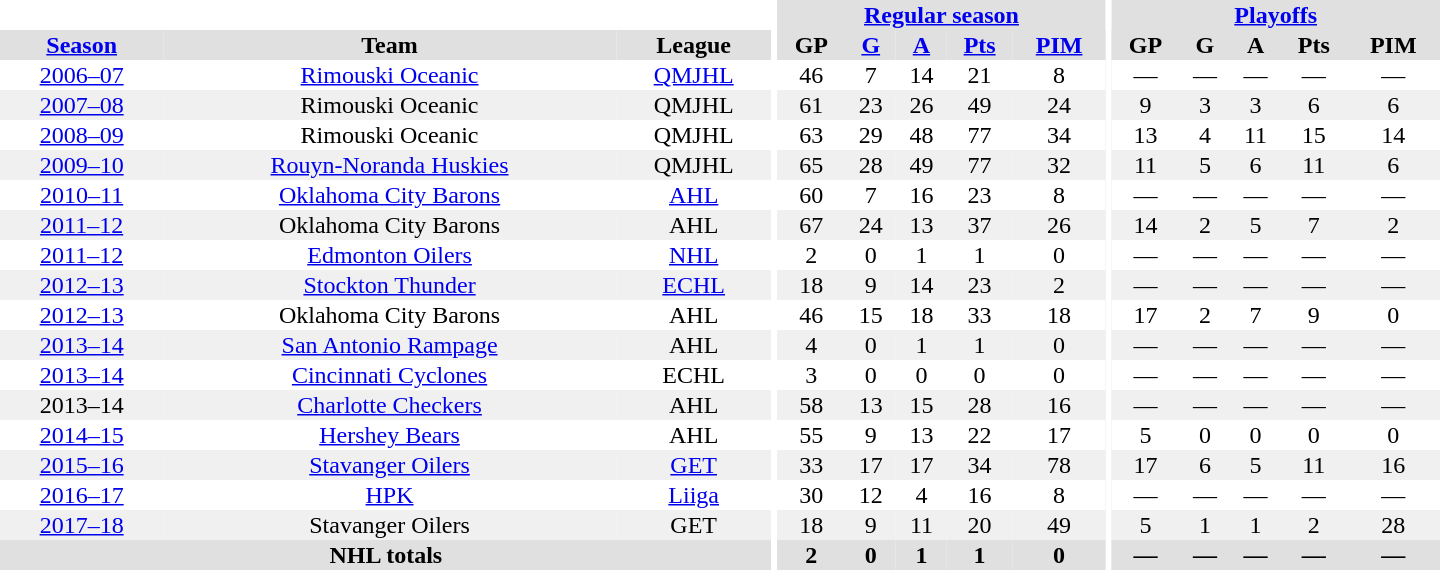<table border="0" cellpadding="1" cellspacing="0" style="text-align:center; width:60em">
<tr bgcolor="#e0e0e0">
<th colspan="3" bgcolor="#ffffff"></th>
<th rowspan="99" bgcolor="#ffffff"></th>
<th colspan="5"><a href='#'>Regular season</a></th>
<th rowspan="99" bgcolor="#ffffff"></th>
<th colspan="5"><a href='#'>Playoffs</a></th>
</tr>
<tr bgcolor="#e0e0e0">
<th><a href='#'>Season</a></th>
<th>Team</th>
<th>League</th>
<th>GP</th>
<th><a href='#'>G</a></th>
<th><a href='#'>A</a></th>
<th><a href='#'>Pts</a></th>
<th><a href='#'>PIM</a></th>
<th>GP</th>
<th>G</th>
<th>A</th>
<th>Pts</th>
<th>PIM</th>
</tr>
<tr>
<td><a href='#'>2006–07</a></td>
<td><a href='#'>Rimouski Oceanic</a></td>
<td><a href='#'>QMJHL</a></td>
<td>46</td>
<td>7</td>
<td>14</td>
<td>21</td>
<td>8</td>
<td>—</td>
<td>—</td>
<td>—</td>
<td>—</td>
<td>—</td>
</tr>
<tr bgcolor="#f0f0f0">
<td><a href='#'>2007–08</a></td>
<td>Rimouski Oceanic</td>
<td>QMJHL</td>
<td>61</td>
<td>23</td>
<td>26</td>
<td>49</td>
<td>24</td>
<td>9</td>
<td>3</td>
<td>3</td>
<td>6</td>
<td>6</td>
</tr>
<tr>
<td><a href='#'>2008–09</a></td>
<td>Rimouski Oceanic</td>
<td>QMJHL</td>
<td>63</td>
<td>29</td>
<td>48</td>
<td>77</td>
<td>34</td>
<td>13</td>
<td>4</td>
<td>11</td>
<td>15</td>
<td>14</td>
</tr>
<tr bgcolor="#f0f0f0">
<td><a href='#'>2009–10</a></td>
<td><a href='#'>Rouyn-Noranda Huskies</a></td>
<td>QMJHL</td>
<td>65</td>
<td>28</td>
<td>49</td>
<td>77</td>
<td>32</td>
<td>11</td>
<td>5</td>
<td>6</td>
<td>11</td>
<td>6</td>
</tr>
<tr>
<td><a href='#'>2010–11</a></td>
<td><a href='#'>Oklahoma City Barons</a></td>
<td><a href='#'>AHL</a></td>
<td>60</td>
<td>7</td>
<td>16</td>
<td>23</td>
<td>8</td>
<td>—</td>
<td>—</td>
<td>—</td>
<td>—</td>
<td>—</td>
</tr>
<tr bgcolor="#f0f0f0">
<td><a href='#'>2011–12</a></td>
<td>Oklahoma City Barons</td>
<td>AHL</td>
<td>67</td>
<td>24</td>
<td>13</td>
<td>37</td>
<td>26</td>
<td>14</td>
<td>2</td>
<td>5</td>
<td>7</td>
<td>2</td>
</tr>
<tr>
<td><a href='#'>2011–12</a></td>
<td><a href='#'>Edmonton Oilers</a></td>
<td><a href='#'>NHL</a></td>
<td>2</td>
<td>0</td>
<td>1</td>
<td>1</td>
<td>0</td>
<td>—</td>
<td>—</td>
<td>—</td>
<td>—</td>
<td>—</td>
</tr>
<tr bgcolor="#f0f0f0">
<td><a href='#'>2012–13</a></td>
<td><a href='#'>Stockton Thunder</a></td>
<td><a href='#'>ECHL</a></td>
<td>18</td>
<td>9</td>
<td>14</td>
<td>23</td>
<td>2</td>
<td>—</td>
<td>—</td>
<td>—</td>
<td>—</td>
<td>—</td>
</tr>
<tr>
<td><a href='#'>2012–13</a></td>
<td>Oklahoma City Barons</td>
<td>AHL</td>
<td>46</td>
<td>15</td>
<td>18</td>
<td>33</td>
<td>18</td>
<td>17</td>
<td>2</td>
<td>7</td>
<td>9</td>
<td>0</td>
</tr>
<tr bgcolor="#f0f0f0">
<td><a href='#'>2013–14</a></td>
<td><a href='#'>San Antonio Rampage</a></td>
<td>AHL</td>
<td>4</td>
<td>0</td>
<td>1</td>
<td>1</td>
<td>0</td>
<td>—</td>
<td>—</td>
<td>—</td>
<td>—</td>
<td>—</td>
</tr>
<tr>
<td><a href='#'>2013–14</a></td>
<td><a href='#'>Cincinnati Cyclones</a></td>
<td>ECHL</td>
<td>3</td>
<td>0</td>
<td>0</td>
<td>0</td>
<td>0</td>
<td>—</td>
<td>—</td>
<td>—</td>
<td>—</td>
<td>—</td>
</tr>
<tr bgcolor="#f0f0f0">
<td>2013–14</td>
<td><a href='#'>Charlotte Checkers</a></td>
<td>AHL</td>
<td>58</td>
<td>13</td>
<td>15</td>
<td>28</td>
<td>16</td>
<td>—</td>
<td>—</td>
<td>—</td>
<td>—</td>
<td>—</td>
</tr>
<tr>
<td><a href='#'>2014–15</a></td>
<td><a href='#'>Hershey Bears</a></td>
<td>AHL</td>
<td>55</td>
<td>9</td>
<td>13</td>
<td>22</td>
<td>17</td>
<td>5</td>
<td>0</td>
<td>0</td>
<td>0</td>
<td>0</td>
</tr>
<tr bgcolor="#f0f0f0">
<td><a href='#'>2015–16</a></td>
<td><a href='#'>Stavanger Oilers</a></td>
<td><a href='#'>GET</a></td>
<td>33</td>
<td>17</td>
<td>17</td>
<td>34</td>
<td>78</td>
<td>17</td>
<td>6</td>
<td>5</td>
<td>11</td>
<td>16</td>
</tr>
<tr>
<td><a href='#'>2016–17</a></td>
<td><a href='#'>HPK</a></td>
<td><a href='#'>Liiga</a></td>
<td>30</td>
<td>12</td>
<td>4</td>
<td>16</td>
<td>8</td>
<td>—</td>
<td>—</td>
<td>—</td>
<td>—</td>
<td>—</td>
</tr>
<tr bgcolor="#f0f0f0">
<td><a href='#'>2017–18</a></td>
<td>Stavanger Oilers</td>
<td>GET</td>
<td>18</td>
<td>9</td>
<td>11</td>
<td>20</td>
<td>49</td>
<td>5</td>
<td>1</td>
<td>1</td>
<td>2</td>
<td>28</td>
</tr>
<tr bgcolor="#e0e0e0">
<th colspan="3">NHL totals</th>
<th>2</th>
<th>0</th>
<th>1</th>
<th>1</th>
<th>0</th>
<th>—</th>
<th>—</th>
<th>—</th>
<th>—</th>
<th>—</th>
</tr>
</table>
